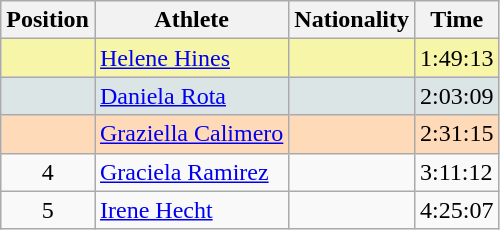<table class="wikitable sortable">
<tr>
<th>Position</th>
<th>Athlete</th>
<th>Nationality</th>
<th>Time</th>
</tr>
<tr bgcolor="#F7F6A8">
<td align=center></td>
<td><a href='#'>Helene Hines</a></td>
<td></td>
<td>1:49:13</td>
</tr>
<tr bgcolor="#DCE5E5">
<td align=center></td>
<td><a href='#'>Daniela Rota</a></td>
<td></td>
<td>2:03:09</td>
</tr>
<tr bgcolor="#FFDAB9">
<td align=center></td>
<td><a href='#'>Graziella Calimero</a></td>
<td></td>
<td>2:31:15</td>
</tr>
<tr>
<td align=center>4</td>
<td><a href='#'>Graciela Ramirez</a></td>
<td></td>
<td>3:11:12</td>
</tr>
<tr>
<td align=center>5</td>
<td><a href='#'>Irene Hecht</a></td>
<td></td>
<td>4:25:07</td>
</tr>
</table>
